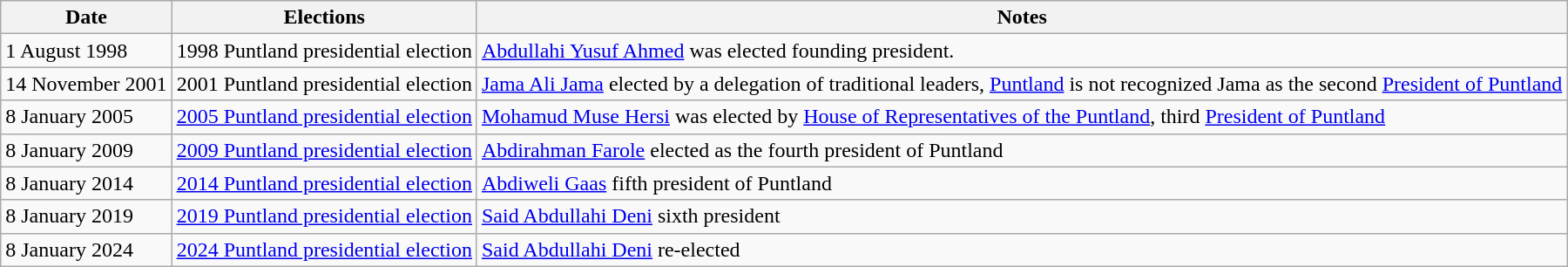<table class="wikitable">
<tr>
<th>Date</th>
<th>Elections</th>
<th>Notes</th>
</tr>
<tr>
<td>1 August 1998</td>
<td>1998 Puntland presidential election</td>
<td><a href='#'>Abdullahi Yusuf Ahmed</a> was elected founding president.</td>
</tr>
<tr>
<td>14 November 2001</td>
<td>2001 Puntland presidential election</td>
<td><a href='#'>Jama Ali Jama</a> elected by a delegation of traditional leaders, <a href='#'>Puntland</a> is not recognized Jama as the second <a href='#'>President of Puntland</a></td>
</tr>
<tr>
<td>8 January 2005</td>
<td><a href='#'>2005 Puntland presidential election</a></td>
<td><a href='#'>Mohamud Muse Hersi</a> was elected by <a href='#'>House of Representatives of the Puntland</a>, third <a href='#'>President of Puntland</a></td>
</tr>
<tr>
<td>8 January 2009</td>
<td><a href='#'>2009 Puntland presidential election</a></td>
<td><a href='#'>Abdirahman Farole</a> elected as the fourth president of Puntland</td>
</tr>
<tr>
<td>8 January 2014</td>
<td><a href='#'>2014 Puntland presidential election</a></td>
<td><a href='#'>Abdiweli Gaas</a> fifth president of Puntland</td>
</tr>
<tr>
<td>8 January 2019</td>
<td><a href='#'>2019 Puntland presidential election</a></td>
<td><a href='#'>Said Abdullahi Deni</a> sixth president</td>
</tr>
<tr>
<td>8 January 2024</td>
<td><a href='#'>2024 Puntland presidential election</a></td>
<td><a href='#'>Said Abdullahi Deni</a> re-elected</td>
</tr>
</table>
